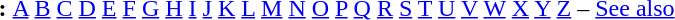<table id="toc" border="0">
<tr>
<th>:</th>
<td><a href='#'>A</a> <a href='#'>B</a> <a href='#'>C</a> <a href='#'>D</a> <a href='#'>E</a> <a href='#'>F</a> <a href='#'>G</a> <a href='#'>H</a> <a href='#'>I</a> <a href='#'>J</a> <a href='#'>K</a> <a href='#'>L</a> <a href='#'>M</a> <a href='#'>N</a> <a href='#'>O</a> <a href='#'>P</a> <a href='#'>Q</a> <a href='#'>R</a> <a href='#'>S</a> <a href='#'>T</a> <a href='#'>U</a> <a href='#'>V</a> <a href='#'>W</a> <a href='#'>X</a> <a href='#'>Y</a> <a href='#'>Z</a> – <a href='#'>See also</a></td>
</tr>
</table>
